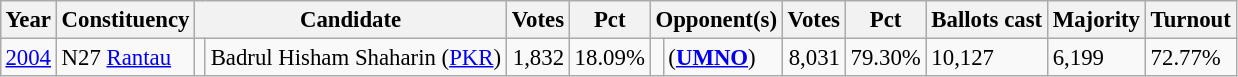<table class="wikitable" style="margin:0.5em ; font-size:95%">
<tr>
<th>Year</th>
<th>Constituency</th>
<th colspan=2>Candidate</th>
<th>Votes</th>
<th>Pct</th>
<th colspan=2>Opponent(s)</th>
<th>Votes</th>
<th>Pct</th>
<th>Ballots cast</th>
<th>Majority</th>
<th>Turnout</th>
</tr>
<tr>
<td><a href='#'>2004</a></td>
<td>N27 <a href='#'>Rantau</a></td>
<td></td>
<td>Badrul Hisham Shaharin (<a href='#'>PKR</a>)</td>
<td align="right">1,832</td>
<td>18.09%</td>
<td></td>
<td> (<a href='#'><strong>UMNO</strong></a>)</td>
<td align="right">8,031</td>
<td>79.30%</td>
<td>10,127</td>
<td>6,199</td>
<td>72.77%</td>
</tr>
</table>
